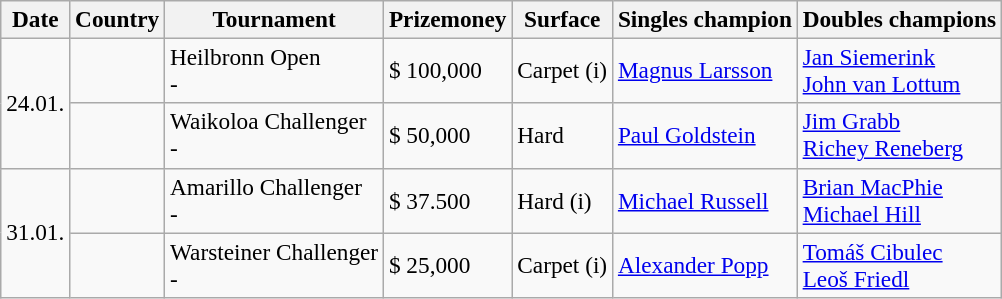<table class="sortable wikitable" style=font-size:97%>
<tr>
<th>Date</th>
<th>Country</th>
<th>Tournament</th>
<th>Prizemoney</th>
<th>Surface</th>
<th>Singles champion</th>
<th>Doubles champions</th>
</tr>
<tr>
<td rowspan="2">24.01.</td>
<td></td>
<td>Heilbronn Open<br>  - </td>
<td>$ 100,000</td>
<td>Carpet (i)</td>
<td> <a href='#'>Magnus Larsson</a></td>
<td> <a href='#'>Jan Siemerink</a><br> <a href='#'>John van Lottum</a></td>
</tr>
<tr>
<td></td>
<td>Waikoloa Challenger<br>  - </td>
<td>$ 50,000</td>
<td>Hard</td>
<td> <a href='#'>Paul Goldstein</a></td>
<td> <a href='#'>Jim Grabb</a><br> <a href='#'>Richey Reneberg</a></td>
</tr>
<tr>
<td rowspan="2">31.01.</td>
<td></td>
<td>Amarillo Challenger<br>  - </td>
<td>$ 37.500</td>
<td>Hard (i)</td>
<td> <a href='#'>Michael Russell</a></td>
<td> <a href='#'>Brian MacPhie</a><br> <a href='#'>Michael Hill</a></td>
</tr>
<tr>
<td></td>
<td>Warsteiner Challenger<br>  - </td>
<td>$ 25,000</td>
<td>Carpet (i)</td>
<td> <a href='#'>Alexander Popp</a></td>
<td> <a href='#'>Tomáš Cibulec</a><br> <a href='#'>Leoš Friedl</a></td>
</tr>
</table>
